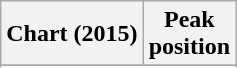<table class="wikitable sortable plainrowheaders">
<tr>
<th>Chart (2015)</th>
<th>Peak<br>position</th>
</tr>
<tr>
</tr>
<tr>
</tr>
<tr>
</tr>
<tr>
</tr>
<tr>
</tr>
<tr>
</tr>
<tr>
</tr>
</table>
